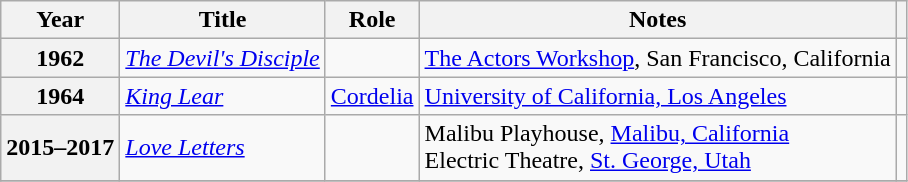<table class="wikitable sortable plainrowheaders">
<tr>
<th>Year</th>
<th>Title</th>
<th>Role</th>
<th>Notes</th>
<th class="unsortable"></th>
</tr>
<tr>
<th scope="row">1962</th>
<td data-sort-value="Devil's Disciple"><em><a href='#'>The Devil's Disciple</a></em></td>
<td></td>
<td><a href='#'>The Actors Workshop</a>, San Francisco, California</td>
<td style="text-align:center;"></td>
</tr>
<tr>
<th scope="row">1964</th>
<td><em><a href='#'>King Lear</a></em></td>
<td><a href='#'>Cordelia</a></td>
<td><a href='#'>University of California, Los Angeles</a></td>
<td style="text-align:center;"></td>
</tr>
<tr>
<th scope="row">2015–2017</th>
<td><em><a href='#'>Love Letters</a></em></td>
<td></td>
<td>Malibu Playhouse, <a href='#'>Malibu, California</a><br> Electric Theatre, <a href='#'>St. George, Utah</a></td>
<td style="text-align:center;"><br></td>
</tr>
<tr>
</tr>
</table>
